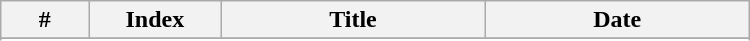<table class="wikitable plainrowheaders" style="width:500px;">
<tr>
<th style="width:10%;">#</th>
<th style="width:15%;">Index</th>
<th style="width:30%;">Title</th>
<th style="width:30%;">Date</th>
</tr>
<tr>
</tr>
<tr>
</tr>
<tr>
</tr>
</table>
